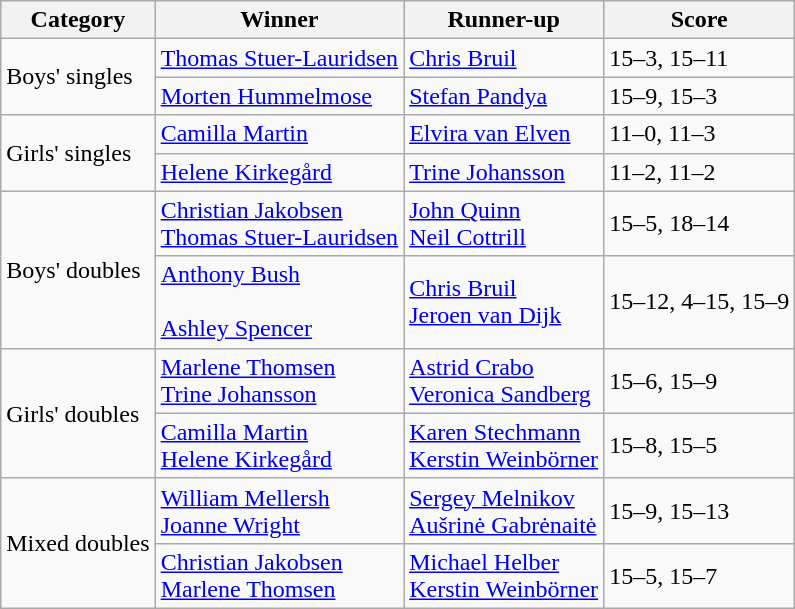<table class="wikitable">
<tr>
<th>Category</th>
<th>Winner</th>
<th>Runner-up</th>
<th>Score</th>
</tr>
<tr>
<td rowspan=2>Boys' singles</td>
<td> <a href='#'>Thomas Stuer-Lauridsen</a></td>
<td> <a href='#'>Chris Bruil</a></td>
<td>15–3, 15–11</td>
</tr>
<tr>
<td> <a href='#'>Morten Hummelmose</a></td>
<td> <a href='#'>Stefan Pandya</a></td>
<td>15–9, 15–3</td>
</tr>
<tr>
<td rowspan=2>Girls' singles</td>
<td> <a href='#'>Camilla Martin</a></td>
<td> <a href='#'>Elvira van Elven</a></td>
<td>11–0, 11–3</td>
</tr>
<tr>
<td> <a href='#'>Helene Kirkegård</a></td>
<td> <a href='#'>Trine Johansson</a></td>
<td>11–2, 11–2</td>
</tr>
<tr>
<td rowspan=2>Boys' doubles</td>
<td> <a href='#'>Christian Jakobsen</a><br> <a href='#'>Thomas Stuer-Lauridsen</a></td>
<td> <a href='#'>John Quinn</a><br> <a href='#'>Neil Cottrill</a></td>
<td>15–5, 18–14</td>
</tr>
<tr>
<td> <a href='#'>Anthony Bush</a><br><br> <a href='#'>Ashley Spencer</a></td>
<td> <a href='#'>Chris Bruil</a><br> <a href='#'>Jeroen van Dijk</a></td>
<td>15–12, 4–15, 15–9</td>
</tr>
<tr>
<td rowspan=2>Girls' doubles</td>
<td> <a href='#'>Marlene Thomsen</a><br>  <a href='#'>Trine Johansson</a></td>
<td> <a href='#'>Astrid Crabo</a><br> <a href='#'>Veronica Sandberg</a></td>
<td>15–6, 15–9</td>
</tr>
<tr>
<td> <a href='#'>Camilla Martin</a><br> <a href='#'>Helene Kirkegård</a></td>
<td> <a href='#'>Karen Stechmann</a><br> <a href='#'>Kerstin Weinbörner</a></td>
<td>15–8, 15–5</td>
</tr>
<tr>
<td rowspan=2>Mixed doubles</td>
<td> <a href='#'>William Mellersh</a><br> <a href='#'>Joanne Wright</a></td>
<td> <a href='#'>Sergey Melnikov</a><br> <a href='#'>Aušrinė Gabrėnaitė</a></td>
<td>15–9, 15–13</td>
</tr>
<tr>
<td> <a href='#'>Christian Jakobsen</a><br> <a href='#'>Marlene Thomsen</a></td>
<td> <a href='#'>Michael Helber</a><br> <a href='#'>Kerstin Weinbörner</a></td>
<td>15–5, 15–7</td>
</tr>
</table>
